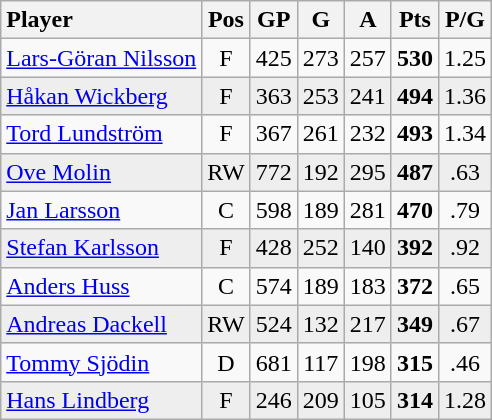<table class="wikitable">
<tr>
<th style="text-align:left;">Player</th>
<th>Pos</th>
<th>GP</th>
<th>G</th>
<th>A</th>
<th>Pts</th>
<th>P/G</th>
</tr>
<tr style="text-align:center;">
<td style="text-align:left;"><a href='#'>Lars-Göran Nilsson</a></td>
<td>F</td>
<td>425</td>
<td>273</td>
<td>257</td>
<td><strong>530</strong></td>
<td>1.25</td>
</tr>
<tr style="text-align:center; background:#eee;">
<td style="text-align:left;"><a href='#'>Håkan Wickberg</a></td>
<td>F</td>
<td>363</td>
<td>253</td>
<td>241</td>
<td><strong>494</strong></td>
<td>1.36</td>
</tr>
<tr style="text-align:center;">
<td style="text-align:left;"><a href='#'>Tord Lundström</a></td>
<td>F</td>
<td>367</td>
<td>261</td>
<td>232</td>
<td><strong>493</strong></td>
<td>1.34</td>
</tr>
<tr style="text-align:center; background:#eee;">
<td style="text-align:left;"><a href='#'>Ove Molin</a></td>
<td>RW</td>
<td>772</td>
<td>192</td>
<td>295</td>
<td><strong>487</strong></td>
<td>.63</td>
</tr>
<tr style="text-align:center;">
<td style="text-align:left;"><a href='#'>Jan Larsson</a></td>
<td>C</td>
<td>598</td>
<td>189</td>
<td>281</td>
<td><strong>470</strong></td>
<td>.79</td>
</tr>
<tr style="text-align:center; background:#eee;">
<td style="text-align:left;"><a href='#'>Stefan Karlsson</a></td>
<td>F</td>
<td>428</td>
<td>252</td>
<td>140</td>
<td><strong>392</strong></td>
<td>.92</td>
</tr>
<tr style="text-align:center;">
<td style="text-align:left;"><a href='#'>Anders Huss</a></td>
<td>C</td>
<td>574</td>
<td>189</td>
<td>183</td>
<td><strong>372</strong></td>
<td>.65</td>
</tr>
<tr style="text-align:center; background:#eee;">
<td style="text-align:left;"><a href='#'>Andreas Dackell</a></td>
<td>RW</td>
<td>524</td>
<td>132</td>
<td>217</td>
<td><strong>349</strong></td>
<td>.67</td>
</tr>
<tr style="text-align:center;">
<td style="text-align:left;"><a href='#'>Tommy Sjödin</a></td>
<td>D</td>
<td>681</td>
<td>117</td>
<td>198</td>
<td><strong>315</strong></td>
<td>.46</td>
</tr>
<tr style="text-align:center; background:#eee;">
<td style="text-align:left;"><a href='#'>Hans Lindberg</a></td>
<td>F</td>
<td>246</td>
<td>209</td>
<td>105</td>
<td><strong>314</strong></td>
<td>1.28</td>
</tr>
</table>
